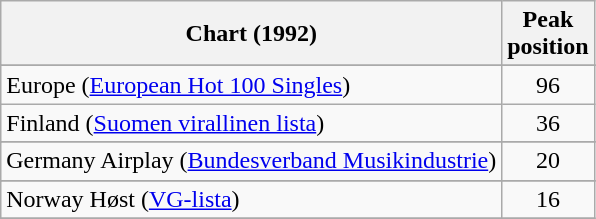<table class="wikitable sortable">
<tr>
<th>Chart (1992)</th>
<th>Peak<br>position</th>
</tr>
<tr>
</tr>
<tr>
<td>Europe (<a href='#'>European Hot 100 Singles</a>)</td>
<td align="center">96</td>
</tr>
<tr>
<td>Finland (<a href='#'>Suomen virallinen lista</a>)</td>
<td align="center">36</td>
</tr>
<tr>
</tr>
<tr>
<td>Germany Airplay (<a href='#'>Bundesverband Musikindustrie</a>)</td>
<td align="center">20</td>
</tr>
<tr>
</tr>
<tr>
<td>Norway Høst (<a href='#'>VG-lista</a>)</td>
<td align="center">16</td>
</tr>
<tr>
</tr>
</table>
